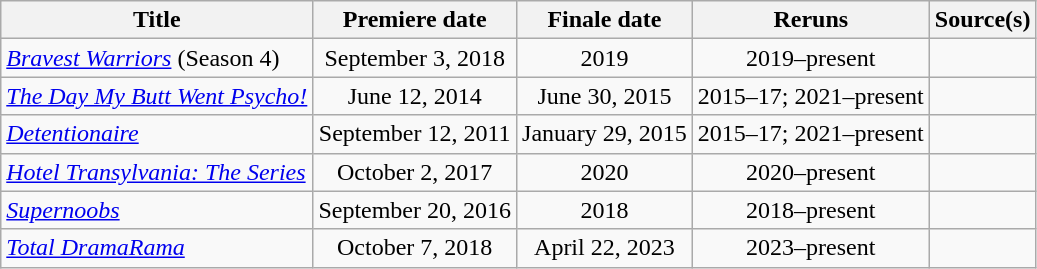<table class="wikitable plainrowheaders sortable" style="text-align:center;">
<tr>
<th scope="col">Title</th>
<th scope="col">Premiere date</th>
<th scope="col">Finale date</th>
<th scope="col">Reruns</th>
<th class="unsortable">Source(s)</th>
</tr>
<tr>
<td scope="row" style="text-align:left;"><em><a href='#'>Bravest Warriors</a></em> (Season 4)</td>
<td>September 3, 2018</td>
<td>2019</td>
<td>2019–present</td>
<td></td>
</tr>
<tr>
<td scope="row" style="text-align:left;"><em><a href='#'>The Day My Butt Went Psycho!</a></em></td>
<td>June 12, 2014</td>
<td>June 30, 2015</td>
<td>2015–17; 2021–present</td>
<td></td>
</tr>
<tr>
<td scope="row" style="text-align:left;"><em><a href='#'>Detentionaire</a></em></td>
<td>September 12, 2011</td>
<td>January 29, 2015</td>
<td>2015–17; 2021–present</td>
<td></td>
</tr>
<tr>
<td scope="row" style="text-align:left;"><em><a href='#'>Hotel Transylvania: The Series</a></em></td>
<td>October 2, 2017</td>
<td>2020</td>
<td>2020–present</td>
<td></td>
</tr>
<tr>
<td scope="row" style="text-align:left;"><em><a href='#'>Supernoobs</a></em></td>
<td>September 20, 2016</td>
<td>2018</td>
<td>2018–present</td>
<td></td>
</tr>
<tr>
<td scope="row" style="text-align:left;"><em><a href='#'>Total DramaRama</a></em></td>
<td>October 7, 2018</td>
<td>April 22, 2023</td>
<td>2023–present</td>
<td></td>
</tr>
</table>
